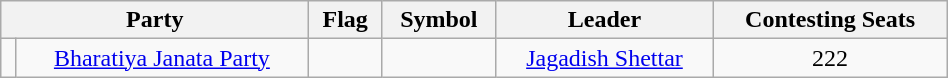<table class="wikitable " width="50%" style="text-align:center">
<tr>
<th colspan="2">Party</th>
<th>Flag</th>
<th>Symbol</th>
<th>Leader</th>
<th>Contesting Seats</th>
</tr>
<tr>
<td></td>
<td><a href='#'>Bharatiya Janata Party</a></td>
<td></td>
<td></td>
<td><a href='#'>Jagadish Shettar</a></td>
<td>222</td>
</tr>
</table>
